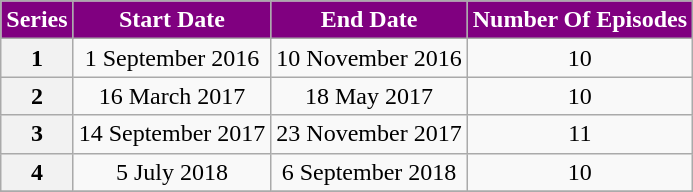<table class="wikitable" style="text-align:center">
<tr>
<th scope="col" style="background:#800080; color:white;">Series</th>
<th scope="col" style="background:#800080; color:white;">Start Date</th>
<th scope="col" style="background:#800080; color:white;">End Date</th>
<th scope="col" style="background:#800080; color:white;">Number Of Episodes</th>
</tr>
<tr>
<th scope="row">1</th>
<td>1 September 2016</td>
<td>10 November 2016</td>
<td>10</td>
</tr>
<tr>
<th scope="row">2</th>
<td>16 March 2017</td>
<td>18 May 2017</td>
<td>10</td>
</tr>
<tr>
<th scope="row">3</th>
<td>14 September 2017</td>
<td>23 November 2017</td>
<td>11</td>
</tr>
<tr>
<th scope="row">4</th>
<td>5 July 2018</td>
<td>6 September 2018</td>
<td>10</td>
</tr>
<tr>
</tr>
</table>
